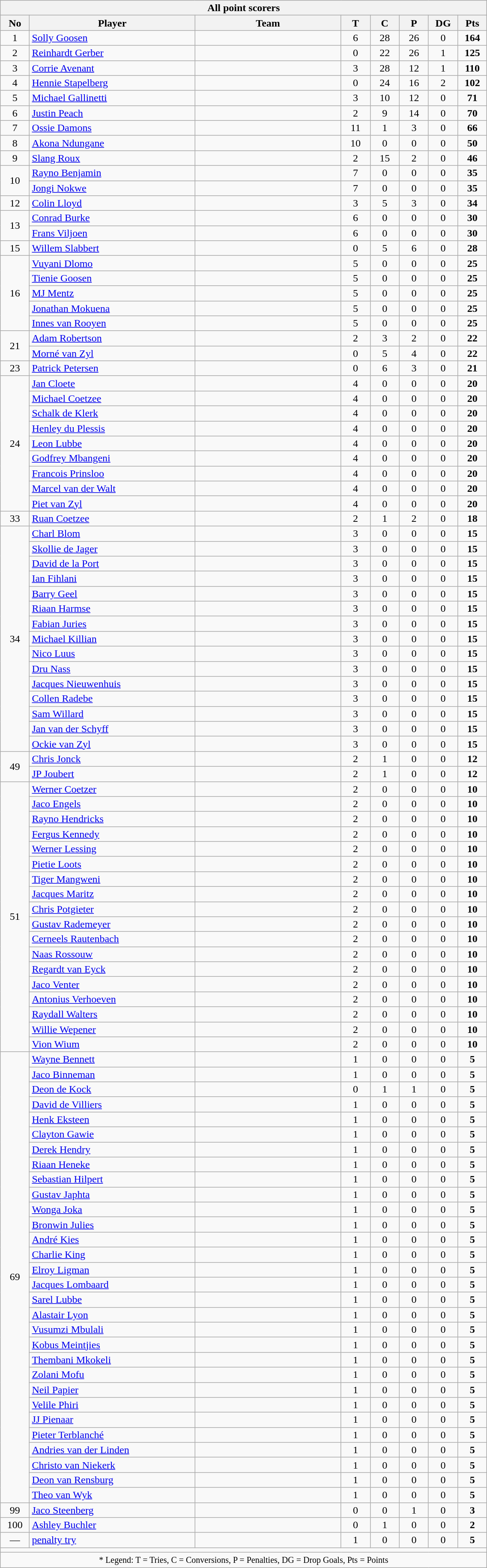<table class="wikitable collapsible sortable" style="text-align:center; line-height:100%; font-size:100%; width:60%;">
<tr>
<th colspan=8>All point scorers</th>
</tr>
<tr>
<th style="width:6%;">No</th>
<th style="width:34%;">Player</th>
<th style="width:30%;">Team</th>
<th style="width:6%;">T</th>
<th style="width:6%;">C</th>
<th style="width:6%;">P</th>
<th style="width:6%;">DG</th>
<th style="width:6%;">Pts<br></th>
</tr>
<tr>
<td>1</td>
<td align=left><a href='#'>Solly Goosen</a></td>
<td align=left></td>
<td>6</td>
<td>28</td>
<td>26</td>
<td>0</td>
<td><strong>164</strong></td>
</tr>
<tr>
<td>2</td>
<td align=left><a href='#'>Reinhardt Gerber</a></td>
<td align=left></td>
<td>0</td>
<td>22</td>
<td>26</td>
<td>1</td>
<td><strong>125</strong></td>
</tr>
<tr>
<td>3</td>
<td align=left><a href='#'>Corrie Avenant</a></td>
<td align=left></td>
<td>3</td>
<td>28</td>
<td>12</td>
<td>1</td>
<td><strong>110</strong></td>
</tr>
<tr>
<td>4</td>
<td align=left><a href='#'>Hennie Stapelberg</a></td>
<td align=left></td>
<td>0</td>
<td>24</td>
<td>16</td>
<td>2</td>
<td><strong>102</strong></td>
</tr>
<tr>
<td>5</td>
<td align=left><a href='#'>Michael Gallinetti</a></td>
<td align=left></td>
<td>3</td>
<td>10</td>
<td>12</td>
<td>0</td>
<td><strong>71</strong></td>
</tr>
<tr>
<td>6</td>
<td align=left><a href='#'>Justin Peach</a></td>
<td align=left></td>
<td>2</td>
<td>9</td>
<td>14</td>
<td>0</td>
<td><strong>70</strong></td>
</tr>
<tr>
<td>7</td>
<td align=left><a href='#'>Ossie Damons</a></td>
<td align=left></td>
<td>11</td>
<td>1</td>
<td>3</td>
<td>0</td>
<td><strong>66</strong></td>
</tr>
<tr>
<td>8</td>
<td align=left><a href='#'>Akona Ndungane</a></td>
<td align=left></td>
<td>10</td>
<td>0</td>
<td>0</td>
<td>0</td>
<td><strong>50</strong></td>
</tr>
<tr>
<td>9</td>
<td align=left><a href='#'>Slang Roux</a></td>
<td align=left></td>
<td>2</td>
<td>15</td>
<td>2</td>
<td>0</td>
<td><strong>46</strong></td>
</tr>
<tr>
<td rowspan=2>10</td>
<td align=left><a href='#'>Rayno Benjamin</a></td>
<td align=left></td>
<td>7</td>
<td>0</td>
<td>0</td>
<td>0</td>
<td><strong>35</strong></td>
</tr>
<tr>
<td align=left><a href='#'>Jongi Nokwe</a></td>
<td align=left></td>
<td>7</td>
<td>0</td>
<td>0</td>
<td>0</td>
<td><strong>35</strong></td>
</tr>
<tr>
<td>12</td>
<td align=left><a href='#'>Colin Lloyd</a></td>
<td align=left></td>
<td>3</td>
<td>5</td>
<td>3</td>
<td>0</td>
<td><strong>34</strong></td>
</tr>
<tr>
<td rowspan=2>13</td>
<td align=left><a href='#'>Conrad Burke</a></td>
<td align=left></td>
<td>6</td>
<td>0</td>
<td>0</td>
<td>0</td>
<td><strong>30</strong></td>
</tr>
<tr>
<td align=left><a href='#'>Frans Viljoen</a></td>
<td align=left></td>
<td>6</td>
<td>0</td>
<td>0</td>
<td>0</td>
<td><strong>30</strong></td>
</tr>
<tr>
<td>15</td>
<td align=left><a href='#'>Willem Slabbert</a></td>
<td align=left></td>
<td>0</td>
<td>5</td>
<td>6</td>
<td>0</td>
<td><strong>28</strong></td>
</tr>
<tr>
<td rowspan=5>16</td>
<td align=left><a href='#'>Vuyani Dlomo</a></td>
<td align=left></td>
<td>5</td>
<td>0</td>
<td>0</td>
<td>0</td>
<td><strong>25</strong></td>
</tr>
<tr>
<td align=left><a href='#'>Tienie Goosen</a></td>
<td align=left></td>
<td>5</td>
<td>0</td>
<td>0</td>
<td>0</td>
<td><strong>25</strong></td>
</tr>
<tr>
<td align=left><a href='#'>MJ Mentz</a></td>
<td align=left></td>
<td>5</td>
<td>0</td>
<td>0</td>
<td>0</td>
<td><strong>25</strong></td>
</tr>
<tr>
<td align=left><a href='#'>Jonathan Mokuena</a></td>
<td align=left></td>
<td>5</td>
<td>0</td>
<td>0</td>
<td>0</td>
<td><strong>25</strong></td>
</tr>
<tr>
<td align=left><a href='#'>Innes van Rooyen</a></td>
<td align=left></td>
<td>5</td>
<td>0</td>
<td>0</td>
<td>0</td>
<td><strong>25</strong></td>
</tr>
<tr>
<td rowspan=2>21</td>
<td align=left><a href='#'>Adam Robertson</a></td>
<td align=left></td>
<td>2</td>
<td>3</td>
<td>2</td>
<td>0</td>
<td><strong>22</strong></td>
</tr>
<tr>
<td align=left><a href='#'>Morné van Zyl</a></td>
<td align=left></td>
<td>0</td>
<td>5</td>
<td>4</td>
<td>0</td>
<td><strong>22</strong></td>
</tr>
<tr>
<td>23</td>
<td align=left><a href='#'>Patrick Petersen</a></td>
<td align=left></td>
<td>0</td>
<td>6</td>
<td>3</td>
<td>0</td>
<td><strong>21</strong></td>
</tr>
<tr>
<td rowspan=9>24</td>
<td align=left><a href='#'>Jan Cloete</a></td>
<td align=left></td>
<td>4</td>
<td>0</td>
<td>0</td>
<td>0</td>
<td><strong>20</strong></td>
</tr>
<tr>
<td align=left><a href='#'>Michael Coetzee</a></td>
<td align=left></td>
<td>4</td>
<td>0</td>
<td>0</td>
<td>0</td>
<td><strong>20</strong></td>
</tr>
<tr>
<td align=left><a href='#'>Schalk de Klerk</a></td>
<td align=left></td>
<td>4</td>
<td>0</td>
<td>0</td>
<td>0</td>
<td><strong>20</strong></td>
</tr>
<tr>
<td align=left><a href='#'>Henley du Plessis</a></td>
<td align=left></td>
<td>4</td>
<td>0</td>
<td>0</td>
<td>0</td>
<td><strong>20</strong></td>
</tr>
<tr>
<td align=left><a href='#'>Leon Lubbe</a></td>
<td align=left></td>
<td>4</td>
<td>0</td>
<td>0</td>
<td>0</td>
<td><strong>20</strong></td>
</tr>
<tr>
<td align=left><a href='#'>Godfrey Mbangeni</a></td>
<td align=left></td>
<td>4</td>
<td>0</td>
<td>0</td>
<td>0</td>
<td><strong>20</strong></td>
</tr>
<tr>
<td align=left><a href='#'>Francois Prinsloo</a></td>
<td align=left></td>
<td>4</td>
<td>0</td>
<td>0</td>
<td>0</td>
<td><strong>20</strong></td>
</tr>
<tr>
<td align=left><a href='#'>Marcel van der Walt</a></td>
<td align=left></td>
<td>4</td>
<td>0</td>
<td>0</td>
<td>0</td>
<td><strong>20</strong></td>
</tr>
<tr>
<td align=left><a href='#'>Piet van Zyl</a></td>
<td align=left></td>
<td>4</td>
<td>0</td>
<td>0</td>
<td>0</td>
<td><strong>20</strong></td>
</tr>
<tr>
<td>33</td>
<td align=left><a href='#'>Ruan Coetzee</a></td>
<td align=left></td>
<td>2</td>
<td>1</td>
<td>2</td>
<td>0</td>
<td><strong>18</strong></td>
</tr>
<tr>
<td rowspan=15>34</td>
<td align=left><a href='#'>Charl Blom</a></td>
<td align=left></td>
<td>3</td>
<td>0</td>
<td>0</td>
<td>0</td>
<td><strong>15</strong></td>
</tr>
<tr>
<td align=left><a href='#'>Skollie de Jager</a></td>
<td align=left></td>
<td>3</td>
<td>0</td>
<td>0</td>
<td>0</td>
<td><strong>15</strong></td>
</tr>
<tr>
<td align=left><a href='#'>David de la Port</a></td>
<td align=left></td>
<td>3</td>
<td>0</td>
<td>0</td>
<td>0</td>
<td><strong>15</strong></td>
</tr>
<tr>
<td align=left><a href='#'>Ian Fihlani</a></td>
<td align=left></td>
<td>3</td>
<td>0</td>
<td>0</td>
<td>0</td>
<td><strong>15</strong></td>
</tr>
<tr>
<td align=left><a href='#'>Barry Geel</a></td>
<td align=left></td>
<td>3</td>
<td>0</td>
<td>0</td>
<td>0</td>
<td><strong>15</strong></td>
</tr>
<tr>
<td align=left><a href='#'>Riaan Harmse</a></td>
<td align=left></td>
<td>3</td>
<td>0</td>
<td>0</td>
<td>0</td>
<td><strong>15</strong></td>
</tr>
<tr>
<td align=left><a href='#'>Fabian Juries</a></td>
<td align=left></td>
<td>3</td>
<td>0</td>
<td>0</td>
<td>0</td>
<td><strong>15</strong></td>
</tr>
<tr>
<td align=left><a href='#'>Michael Killian</a></td>
<td align=left></td>
<td>3</td>
<td>0</td>
<td>0</td>
<td>0</td>
<td><strong>15</strong></td>
</tr>
<tr>
<td align=left><a href='#'>Nico Luus</a></td>
<td align=left></td>
<td>3</td>
<td>0</td>
<td>0</td>
<td>0</td>
<td><strong>15</strong></td>
</tr>
<tr>
<td align=left><a href='#'>Dru Nass</a></td>
<td align=left></td>
<td>3</td>
<td>0</td>
<td>0</td>
<td>0</td>
<td><strong>15</strong></td>
</tr>
<tr>
<td align=left><a href='#'>Jacques Nieuwenhuis</a></td>
<td align=left></td>
<td>3</td>
<td>0</td>
<td>0</td>
<td>0</td>
<td><strong>15</strong></td>
</tr>
<tr>
<td align=left><a href='#'>Collen Radebe</a></td>
<td align=left></td>
<td>3</td>
<td>0</td>
<td>0</td>
<td>0</td>
<td><strong>15</strong></td>
</tr>
<tr>
<td align=left><a href='#'>Sam Willard</a></td>
<td align=left></td>
<td>3</td>
<td>0</td>
<td>0</td>
<td>0</td>
<td><strong>15</strong></td>
</tr>
<tr>
<td align=left><a href='#'>Jan van der Schyff</a></td>
<td align=left></td>
<td>3</td>
<td>0</td>
<td>0</td>
<td>0</td>
<td><strong>15</strong></td>
</tr>
<tr>
<td align=left><a href='#'>Ockie van Zyl</a></td>
<td align=left></td>
<td>3</td>
<td>0</td>
<td>0</td>
<td>0</td>
<td><strong>15</strong></td>
</tr>
<tr>
<td rowspan=2>49</td>
<td align=left><a href='#'>Chris Jonck</a></td>
<td align=left></td>
<td>2</td>
<td>1</td>
<td>0</td>
<td>0</td>
<td><strong>12</strong></td>
</tr>
<tr>
<td align=left><a href='#'>JP Joubert</a></td>
<td align=left></td>
<td>2</td>
<td>1</td>
<td>0</td>
<td>0</td>
<td><strong>12</strong></td>
</tr>
<tr>
<td rowspan=18>51</td>
<td align=left><a href='#'>Werner Coetzer</a></td>
<td align=left></td>
<td>2</td>
<td>0</td>
<td>0</td>
<td>0</td>
<td><strong>10</strong></td>
</tr>
<tr>
<td align=left><a href='#'>Jaco Engels</a></td>
<td align=left></td>
<td>2</td>
<td>0</td>
<td>0</td>
<td>0</td>
<td><strong>10</strong></td>
</tr>
<tr>
<td align=left><a href='#'>Rayno Hendricks</a></td>
<td align=left></td>
<td>2</td>
<td>0</td>
<td>0</td>
<td>0</td>
<td><strong>10</strong></td>
</tr>
<tr>
<td align=left><a href='#'>Fergus Kennedy</a></td>
<td align=left></td>
<td>2</td>
<td>0</td>
<td>0</td>
<td>0</td>
<td><strong>10</strong></td>
</tr>
<tr>
<td align=left><a href='#'>Werner Lessing</a></td>
<td align=left></td>
<td>2</td>
<td>0</td>
<td>0</td>
<td>0</td>
<td><strong>10</strong></td>
</tr>
<tr>
<td align=left><a href='#'>Pietie Loots</a></td>
<td align=left></td>
<td>2</td>
<td>0</td>
<td>0</td>
<td>0</td>
<td><strong>10</strong></td>
</tr>
<tr>
<td align=left><a href='#'>Tiger Mangweni</a></td>
<td align=left></td>
<td>2</td>
<td>0</td>
<td>0</td>
<td>0</td>
<td><strong>10</strong></td>
</tr>
<tr>
<td align=left><a href='#'>Jacques Maritz</a></td>
<td align=left></td>
<td>2</td>
<td>0</td>
<td>0</td>
<td>0</td>
<td><strong>10</strong></td>
</tr>
<tr>
<td align=left><a href='#'>Chris Potgieter</a></td>
<td align=left></td>
<td>2</td>
<td>0</td>
<td>0</td>
<td>0</td>
<td><strong>10</strong></td>
</tr>
<tr>
<td align=left><a href='#'>Gustav Rademeyer</a></td>
<td align=left></td>
<td>2</td>
<td>0</td>
<td>0</td>
<td>0</td>
<td><strong>10</strong></td>
</tr>
<tr>
<td align=left><a href='#'>Cerneels Rautenbach</a></td>
<td align=left></td>
<td>2</td>
<td>0</td>
<td>0</td>
<td>0</td>
<td><strong>10</strong></td>
</tr>
<tr>
<td align=left><a href='#'>Naas Rossouw</a></td>
<td align=left></td>
<td>2</td>
<td>0</td>
<td>0</td>
<td>0</td>
<td><strong>10</strong></td>
</tr>
<tr>
<td align=left><a href='#'>Regardt van Eyck</a></td>
<td align=left></td>
<td>2</td>
<td>0</td>
<td>0</td>
<td>0</td>
<td><strong>10</strong></td>
</tr>
<tr>
<td align=left><a href='#'>Jaco Venter</a></td>
<td align=left></td>
<td>2</td>
<td>0</td>
<td>0</td>
<td>0</td>
<td><strong>10</strong></td>
</tr>
<tr>
<td align=left><a href='#'>Antonius Verhoeven</a></td>
<td align=left></td>
<td>2</td>
<td>0</td>
<td>0</td>
<td>0</td>
<td><strong>10</strong></td>
</tr>
<tr>
<td align=left><a href='#'>Raydall Walters</a></td>
<td align=left></td>
<td>2</td>
<td>0</td>
<td>0</td>
<td>0</td>
<td><strong>10</strong></td>
</tr>
<tr>
<td align=left><a href='#'>Willie Wepener</a></td>
<td align=left></td>
<td>2</td>
<td>0</td>
<td>0</td>
<td>0</td>
<td><strong>10</strong></td>
</tr>
<tr>
<td align=left><a href='#'>Vion Wium</a></td>
<td align=left></td>
<td>2</td>
<td>0</td>
<td>0</td>
<td>0</td>
<td><strong>10</strong></td>
</tr>
<tr>
<td rowspan=30>69</td>
<td align=left><a href='#'>Wayne Bennett</a></td>
<td align=left></td>
<td>1</td>
<td>0</td>
<td>0</td>
<td>0</td>
<td><strong>5</strong></td>
</tr>
<tr>
<td align=left><a href='#'>Jaco Binneman</a></td>
<td align=left></td>
<td>1</td>
<td>0</td>
<td>0</td>
<td>0</td>
<td><strong>5</strong></td>
</tr>
<tr>
<td align=left><a href='#'>Deon de Kock</a></td>
<td align=left></td>
<td>0</td>
<td>1</td>
<td>1</td>
<td>0</td>
<td><strong>5</strong></td>
</tr>
<tr>
<td align=left><a href='#'>David de Villiers</a></td>
<td align=left></td>
<td>1</td>
<td>0</td>
<td>0</td>
<td>0</td>
<td><strong>5</strong></td>
</tr>
<tr>
<td align=left><a href='#'>Henk Eksteen</a></td>
<td align=left></td>
<td>1</td>
<td>0</td>
<td>0</td>
<td>0</td>
<td><strong>5</strong></td>
</tr>
<tr>
<td align=left><a href='#'>Clayton Gawie</a></td>
<td align=left></td>
<td>1</td>
<td>0</td>
<td>0</td>
<td>0</td>
<td><strong>5</strong></td>
</tr>
<tr>
<td align=left><a href='#'>Derek Hendry</a></td>
<td align=left></td>
<td>1</td>
<td>0</td>
<td>0</td>
<td>0</td>
<td><strong>5</strong></td>
</tr>
<tr>
<td align=left><a href='#'>Riaan Heneke</a></td>
<td align=left></td>
<td>1</td>
<td>0</td>
<td>0</td>
<td>0</td>
<td><strong>5</strong></td>
</tr>
<tr>
<td align=left><a href='#'>Sebastian Hilpert</a></td>
<td align=left></td>
<td>1</td>
<td>0</td>
<td>0</td>
<td>0</td>
<td><strong>5</strong></td>
</tr>
<tr>
<td align=left><a href='#'>Gustav Japhta</a></td>
<td align=left></td>
<td>1</td>
<td>0</td>
<td>0</td>
<td>0</td>
<td><strong>5</strong></td>
</tr>
<tr>
<td align=left><a href='#'>Wonga Joka</a></td>
<td align=left></td>
<td>1</td>
<td>0</td>
<td>0</td>
<td>0</td>
<td><strong>5</strong></td>
</tr>
<tr>
<td align=left><a href='#'>Bronwin Julies</a></td>
<td align=left></td>
<td>1</td>
<td>0</td>
<td>0</td>
<td>0</td>
<td><strong>5</strong></td>
</tr>
<tr>
<td align=left><a href='#'>André Kies</a></td>
<td align=left></td>
<td>1</td>
<td>0</td>
<td>0</td>
<td>0</td>
<td><strong>5</strong></td>
</tr>
<tr>
<td align=left><a href='#'>Charlie King</a></td>
<td align=left></td>
<td>1</td>
<td>0</td>
<td>0</td>
<td>0</td>
<td><strong>5</strong></td>
</tr>
<tr>
<td align=left><a href='#'>Elroy Ligman</a></td>
<td align=left></td>
<td>1</td>
<td>0</td>
<td>0</td>
<td>0</td>
<td><strong>5</strong></td>
</tr>
<tr>
<td align=left><a href='#'>Jacques Lombaard</a></td>
<td align=left></td>
<td>1</td>
<td>0</td>
<td>0</td>
<td>0</td>
<td><strong>5</strong></td>
</tr>
<tr>
<td align=left><a href='#'>Sarel Lubbe</a></td>
<td align=left></td>
<td>1</td>
<td>0</td>
<td>0</td>
<td>0</td>
<td><strong>5</strong></td>
</tr>
<tr>
<td align=left><a href='#'>Alastair Lyon</a></td>
<td align=left></td>
<td>1</td>
<td>0</td>
<td>0</td>
<td>0</td>
<td><strong>5</strong></td>
</tr>
<tr>
<td align=left><a href='#'>Vusumzi Mbulali</a></td>
<td align=left></td>
<td>1</td>
<td>0</td>
<td>0</td>
<td>0</td>
<td><strong>5</strong></td>
</tr>
<tr>
<td align=left><a href='#'>Kobus Meintjies</a></td>
<td align=left></td>
<td>1</td>
<td>0</td>
<td>0</td>
<td>0</td>
<td><strong>5</strong></td>
</tr>
<tr>
<td align=left><a href='#'>Thembani Mkokeli</a></td>
<td align=left></td>
<td>1</td>
<td>0</td>
<td>0</td>
<td>0</td>
<td><strong>5</strong></td>
</tr>
<tr>
<td align=left><a href='#'>Zolani Mofu</a></td>
<td align=left></td>
<td>1</td>
<td>0</td>
<td>0</td>
<td>0</td>
<td><strong>5</strong></td>
</tr>
<tr>
<td align=left><a href='#'>Neil Papier</a></td>
<td align=left></td>
<td>1</td>
<td>0</td>
<td>0</td>
<td>0</td>
<td><strong>5</strong></td>
</tr>
<tr>
<td align=left><a href='#'>Velile Phiri</a></td>
<td align=left></td>
<td>1</td>
<td>0</td>
<td>0</td>
<td>0</td>
<td><strong>5</strong></td>
</tr>
<tr>
<td align=left><a href='#'>JJ Pienaar</a></td>
<td align=left></td>
<td>1</td>
<td>0</td>
<td>0</td>
<td>0</td>
<td><strong>5</strong></td>
</tr>
<tr>
<td align=left><a href='#'>Pieter Terblanché</a></td>
<td align=left></td>
<td>1</td>
<td>0</td>
<td>0</td>
<td>0</td>
<td><strong>5</strong></td>
</tr>
<tr>
<td align=left><a href='#'>Andries van der Linden</a></td>
<td align=left></td>
<td>1</td>
<td>0</td>
<td>0</td>
<td>0</td>
<td><strong>5</strong></td>
</tr>
<tr>
<td align=left><a href='#'>Christo van Niekerk</a></td>
<td align=left></td>
<td>1</td>
<td>0</td>
<td>0</td>
<td>0</td>
<td><strong>5</strong></td>
</tr>
<tr>
<td align=left><a href='#'>Deon van Rensburg</a></td>
<td align=left></td>
<td>1</td>
<td>0</td>
<td>0</td>
<td>0</td>
<td><strong>5</strong></td>
</tr>
<tr>
<td align=left><a href='#'>Theo van Wyk</a></td>
<td align=left></td>
<td>1</td>
<td>0</td>
<td>0</td>
<td>0</td>
<td><strong>5</strong></td>
</tr>
<tr>
<td>99</td>
<td align=left><a href='#'>Jaco Steenberg</a></td>
<td align=left></td>
<td>0</td>
<td>0</td>
<td>1</td>
<td>0</td>
<td><strong>3</strong></td>
</tr>
<tr>
<td>100</td>
<td align=left><a href='#'>Ashley Buchler</a></td>
<td align=left></td>
<td>0</td>
<td>1</td>
<td>0</td>
<td>0</td>
<td><strong>2</strong></td>
</tr>
<tr>
<td>—</td>
<td align=left><a href='#'>penalty try</a></td>
<td></td>
<td>1</td>
<td>0</td>
<td>0</td>
<td>0</td>
<td><strong>5</strong></td>
</tr>
<tr>
<td colspan="8"></td>
</tr>
<tr>
<td colspan="8"><small>* Legend: T = Tries, C = Conversions, P = Penalties, DG = Drop Goals, Pts = Points</small></td>
</tr>
</table>
